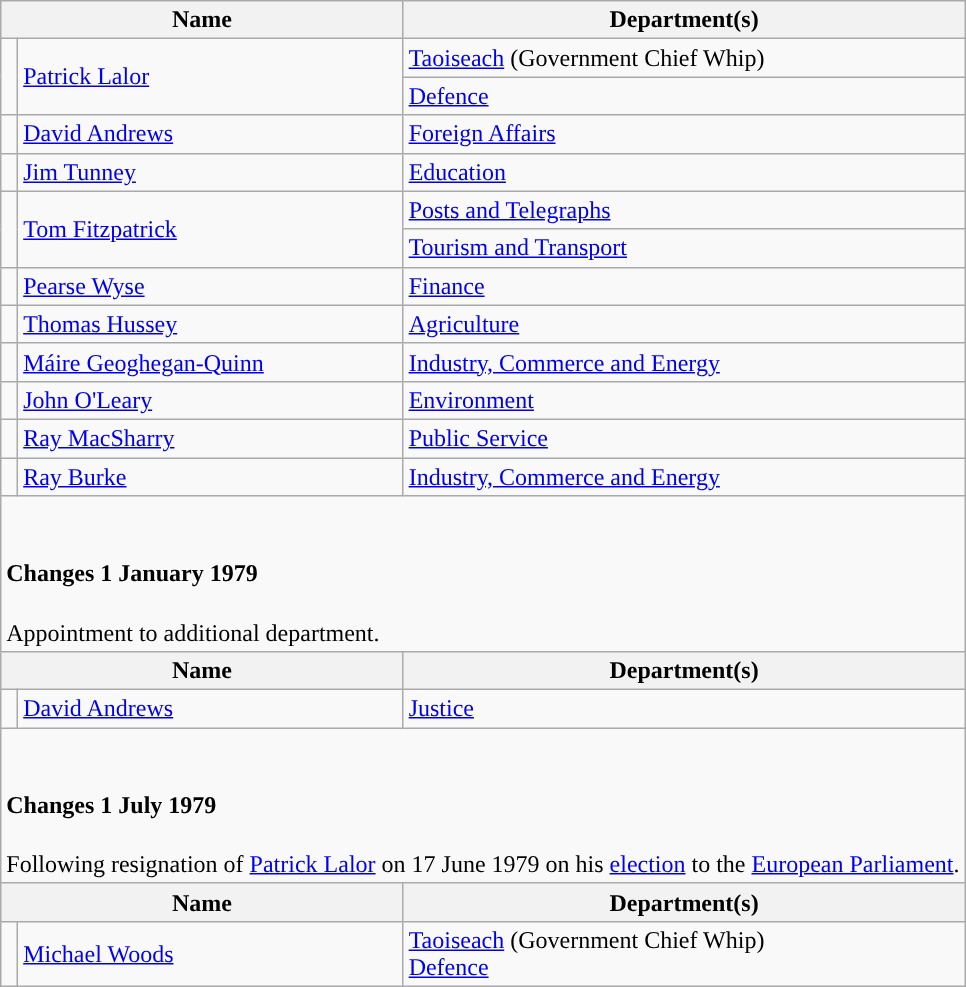<table class="wikitable">
<tr>
<th colspan="2">Name</th>
<th>Department(s)</th>
</tr>
<tr>
<td rowspan="2" style="background-color: "></td>
<td rowspan="2"><a href='#'>Patrick Lalor</a></td>
<td><a href='#'>Taoiseach</a> (Government Chief Whip)</td>
</tr>
<tr>
<td><a href='#'>Defence</a></td>
</tr>
<tr>
<td style="background-color: "></td>
<td><a href='#'>David Andrews</a></td>
<td><a href='#'>Foreign Affairs</a></td>
</tr>
<tr>
<td style="background-color: "></td>
<td><a href='#'>Jim Tunney</a></td>
<td><a href='#'>Education</a></td>
</tr>
<tr>
<td rowspan="2" style="background-color: "></td>
<td rowspan="2"><a href='#'>Tom Fitzpatrick</a></td>
<td><a href='#'>Posts and Telegraphs</a></td>
</tr>
<tr>
<td><a href='#'>Tourism and Transport</a></td>
</tr>
<tr>
<td style="background-color: "></td>
<td><a href='#'>Pearse Wyse</a></td>
<td><a href='#'>Finance</a></td>
</tr>
<tr>
<td style="background-color: "></td>
<td><a href='#'>Thomas Hussey</a></td>
<td><a href='#'>Agriculture</a></td>
</tr>
<tr>
<td style="background-color: "></td>
<td><a href='#'>Máire Geoghegan-Quinn</a></td>
<td><a href='#'>Industry, Commerce and Energy</a></td>
</tr>
<tr>
<td style="background-color: "></td>
<td><a href='#'>John O'Leary</a></td>
<td><a href='#'>Environment</a></td>
</tr>
<tr>
<td style="background-color: "></td>
<td><a href='#'>Ray MacSharry</a></td>
<td><a href='#'>Public Service</a></td>
</tr>
<tr>
<td style="background-color: "></td>
<td><a href='#'>Ray Burke</a></td>
<td><a href='#'>Industry, Commerce and Energy</a></td>
</tr>
<tr>
<td colspan="3"><br><h4>Changes 1 January 1979</h4>Appointment to additional department.</td>
</tr>
<tr>
<th colspan="2">Name</th>
<th>Department(s)</th>
</tr>
<tr>
<td style="background-color: "></td>
<td><a href='#'>David Andrews</a></td>
<td><a href='#'>Justice</a></td>
</tr>
<tr>
<td colspan="3"><br><h4>Changes 1 July 1979</h4>Following resignation of <a href='#'>Patrick Lalor</a> on 17 June 1979 on his <a href='#'>election</a> to the <a href='#'>European Parliament</a>.</td>
</tr>
<tr>
<th colspan="2">Name</th>
<th>Department(s)</th>
</tr>
<tr>
<td style="background-color: "></td>
<td><a href='#'>Michael Woods</a></td>
<td><a href='#'>Taoiseach</a> (Government Chief Whip)<br><a href='#'>Defence</a></td>
</tr>
</table>
